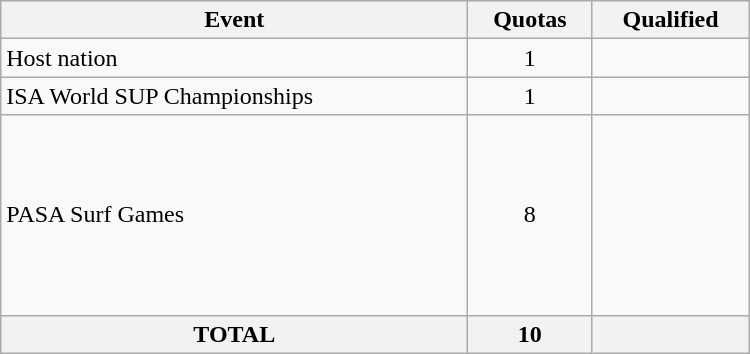<table class="wikitable" width=500>
<tr>
<th>Event</th>
<th>Quotas</th>
<th>Qualified</th>
</tr>
<tr>
<td>Host nation</td>
<td align="center">1</td>
<td></td>
</tr>
<tr>
<td>ISA World SUP Championships</td>
<td align="center">1</td>
<td></td>
</tr>
<tr>
<td>PASA Surf Games</td>
<td align="center">8</td>
<td><br><br><br><br><br><br><br></td>
</tr>
<tr>
<th>TOTAL</th>
<th>10</th>
<th></th>
</tr>
</table>
